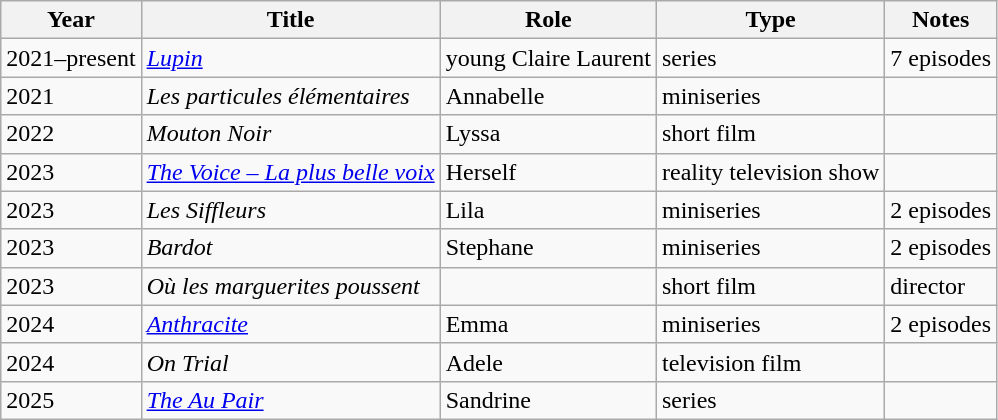<table class="wikitable sortable">
<tr>
<th>Year</th>
<th>Title</th>
<th>Role</th>
<th>Type</th>
<th class="unsortable">Notes</th>
</tr>
<tr>
<td>2021–present</td>
<td><em><a href='#'>Lupin</a></em></td>
<td>young Claire Laurent</td>
<td>series</td>
<td>7 episodes</td>
</tr>
<tr>
<td>2021</td>
<td><em>Les particules élémentaires</em></td>
<td>Annabelle</td>
<td>miniseries</td>
<td></td>
</tr>
<tr>
<td>2022</td>
<td><em>Mouton Noir</em></td>
<td>Lyssa</td>
<td>short film</td>
<td></td>
</tr>
<tr>
<td>2023</td>
<td><em><a href='#'>The Voice – La plus belle voix</a></em></td>
<td>Herself</td>
<td>reality television show</td>
<td></td>
</tr>
<tr>
<td>2023</td>
<td><em>Les Siffleurs</em></td>
<td>Lila</td>
<td>miniseries</td>
<td>2 episodes</td>
</tr>
<tr>
<td>2023</td>
<td><em>Bardot</em></td>
<td>Stephane</td>
<td>miniseries</td>
<td>2 episodes</td>
</tr>
<tr>
<td>2023</td>
<td><em>Où les marguerites poussent</em></td>
<td></td>
<td>short film</td>
<td>director</td>
</tr>
<tr>
<td>2024</td>
<td><em><a href='#'>Anthracite</a></em></td>
<td>Emma</td>
<td>miniseries</td>
<td>2 episodes</td>
</tr>
<tr>
<td>2024</td>
<td><em>On Trial</em></td>
<td>Adele</td>
<td>television film</td>
<td></td>
</tr>
<tr>
<td>2025</td>
<td><em><a href='#'>The Au Pair</a></em></td>
<td>Sandrine</td>
<td>series</td>
<td></td>
</tr>
</table>
